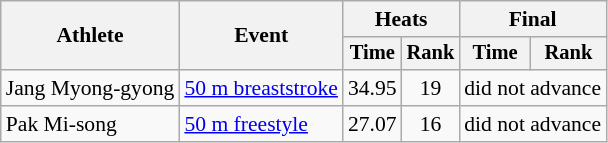<table class=wikitable style=font-size:90%;text-align:center>
<tr>
<th rowspan="2">Athlete</th>
<th rowspan="2">Event</th>
<th colspan="2">Heats</th>
<th colspan="2">Final</th>
</tr>
<tr style="font-size:95%">
<th>Time</th>
<th>Rank</th>
<th>Time</th>
<th>Rank</th>
</tr>
<tr>
<td align=left>Jang Myong-gyong</td>
<td align=left><a href='#'>50 m breaststroke</a></td>
<td>34.95</td>
<td>19</td>
<td colspan=2>did not advance</td>
</tr>
<tr>
<td align=left>Pak Mi-song</td>
<td align=left><a href='#'>50 m freestyle</a></td>
<td>27.07</td>
<td>16</td>
<td colspan=2>did not advance</td>
</tr>
</table>
